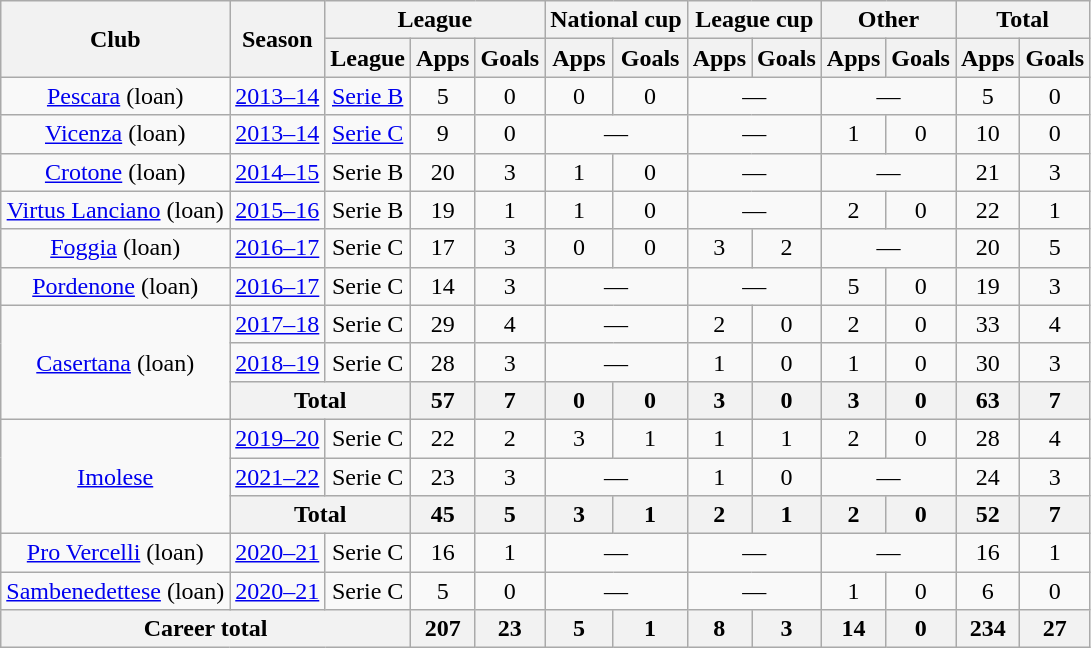<table class="wikitable" style="text-align: center;">
<tr>
<th rowspan="2">Club</th>
<th rowspan="2">Season</th>
<th colspan="3">League</th>
<th colspan="2">National cup</th>
<th colspan="2">League cup</th>
<th colspan="2">Other</th>
<th colspan="2">Total</th>
</tr>
<tr>
<th>League</th>
<th>Apps</th>
<th>Goals</th>
<th>Apps</th>
<th>Goals</th>
<th>Apps</th>
<th>Goals</th>
<th>Apps</th>
<th>Goals</th>
<th>Apps</th>
<th>Goals</th>
</tr>
<tr>
<td><a href='#'>Pescara</a> (loan)</td>
<td><a href='#'>2013–14</a></td>
<td><a href='#'>Serie B</a></td>
<td>5</td>
<td>0</td>
<td>0</td>
<td>0</td>
<td colspan="2">—</td>
<td colspan="2">—</td>
<td>5</td>
<td>0</td>
</tr>
<tr>
<td><a href='#'>Vicenza</a> (loan)</td>
<td><a href='#'>2013–14</a></td>
<td><a href='#'>Serie C</a></td>
<td>9</td>
<td>0</td>
<td colspan="2">—</td>
<td colspan="2">—</td>
<td>1</td>
<td>0</td>
<td>10</td>
<td>0</td>
</tr>
<tr>
<td><a href='#'>Crotone</a> (loan)</td>
<td><a href='#'>2014–15</a></td>
<td>Serie B</td>
<td>20</td>
<td>3</td>
<td>1</td>
<td>0</td>
<td colspan="2">—</td>
<td colspan="2">—</td>
<td>21</td>
<td>3</td>
</tr>
<tr>
<td><a href='#'>Virtus Lanciano</a> (loan)</td>
<td><a href='#'>2015–16</a></td>
<td>Serie B</td>
<td>19</td>
<td>1</td>
<td>1</td>
<td>0</td>
<td colspan="2">—</td>
<td>2</td>
<td>0</td>
<td>22</td>
<td>1</td>
</tr>
<tr>
<td><a href='#'>Foggia</a> (loan)</td>
<td><a href='#'>2016–17</a></td>
<td>Serie C</td>
<td>17</td>
<td>3</td>
<td>0</td>
<td>0</td>
<td>3</td>
<td>2</td>
<td colspan="2">—</td>
<td>20</td>
<td>5</td>
</tr>
<tr>
<td><a href='#'>Pordenone</a> (loan)</td>
<td><a href='#'>2016–17</a></td>
<td>Serie C</td>
<td>14</td>
<td>3</td>
<td colspan="2">—</td>
<td colspan="2">—</td>
<td>5</td>
<td>0</td>
<td>19</td>
<td>3</td>
</tr>
<tr>
<td rowspan="3"><a href='#'>Casertana</a> (loan)</td>
<td><a href='#'>2017–18</a></td>
<td>Serie C</td>
<td>29</td>
<td>4</td>
<td colspan="2">—</td>
<td>2</td>
<td>0</td>
<td>2</td>
<td>0</td>
<td>33</td>
<td>4</td>
</tr>
<tr>
<td><a href='#'>2018–19</a></td>
<td>Serie C</td>
<td>28</td>
<td>3</td>
<td colspan="2">—</td>
<td>1</td>
<td>0</td>
<td>1</td>
<td>0</td>
<td>30</td>
<td>3</td>
</tr>
<tr>
<th colspan="2">Total</th>
<th>57</th>
<th>7</th>
<th>0</th>
<th>0</th>
<th>3</th>
<th>0</th>
<th>3</th>
<th>0</th>
<th>63</th>
<th>7</th>
</tr>
<tr>
<td rowspan="3"><a href='#'>Imolese</a></td>
<td><a href='#'>2019–20</a></td>
<td>Serie C</td>
<td>22</td>
<td>2</td>
<td>3</td>
<td>1</td>
<td>1</td>
<td>1</td>
<td>2</td>
<td>0</td>
<td>28</td>
<td>4</td>
</tr>
<tr>
<td><a href='#'>2021–22</a></td>
<td>Serie C</td>
<td>23</td>
<td>3</td>
<td colspan="2">—</td>
<td>1</td>
<td>0</td>
<td colspan="2">—</td>
<td>24</td>
<td>3</td>
</tr>
<tr>
<th colspan="2">Total</th>
<th>45</th>
<th>5</th>
<th>3</th>
<th>1</th>
<th>2</th>
<th>1</th>
<th>2</th>
<th>0</th>
<th>52</th>
<th>7</th>
</tr>
<tr>
<td><a href='#'>Pro Vercelli</a> (loan)</td>
<td><a href='#'>2020–21</a></td>
<td>Serie C</td>
<td>16</td>
<td>1</td>
<td colspan="2">—</td>
<td colspan="2">—</td>
<td colspan="2">—</td>
<td>16</td>
<td>1</td>
</tr>
<tr>
<td><a href='#'>Sambenedettese</a> (loan)</td>
<td><a href='#'>2020–21</a></td>
<td>Serie C</td>
<td>5</td>
<td>0</td>
<td colspan="2">—</td>
<td colspan="2">—</td>
<td>1</td>
<td>0</td>
<td>6</td>
<td>0</td>
</tr>
<tr>
<th colspan="3">Career total</th>
<th>207</th>
<th>23</th>
<th>5</th>
<th>1</th>
<th>8</th>
<th>3</th>
<th>14</th>
<th>0</th>
<th>234</th>
<th>27</th>
</tr>
</table>
